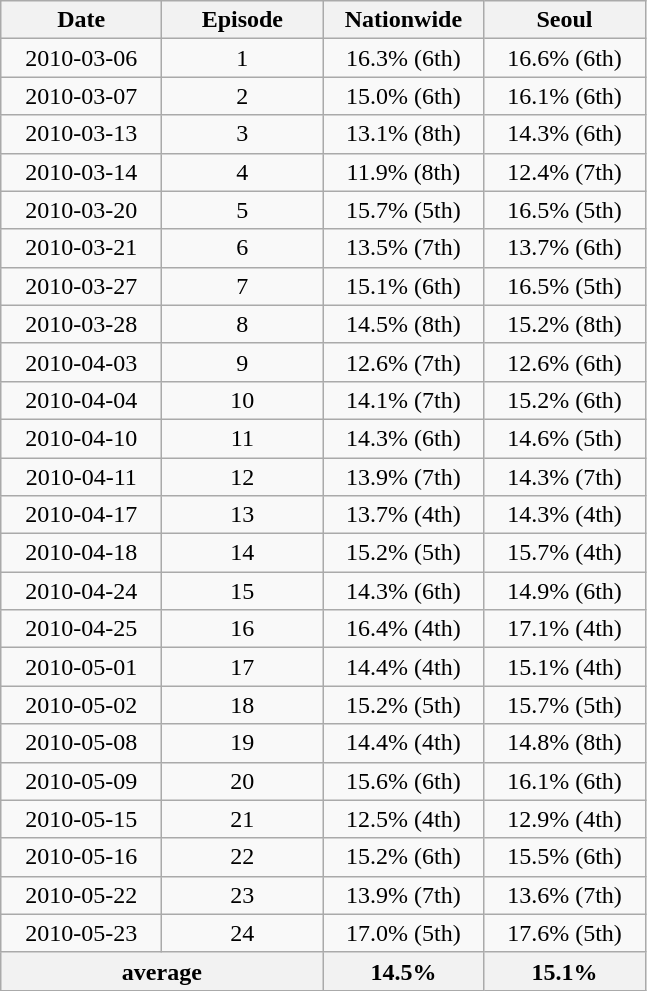<table class="wikitable">
<tr>
<th width=100>Date</th>
<th width=100>Episode</th>
<th width=100>Nationwide</th>
<th width=100>Seoul</th>
</tr>
<tr align=center>
<td>2010-03-06</td>
<td>1</td>
<td>16.3% (6th)</td>
<td>16.6% (6th)</td>
</tr>
<tr align=center>
<td>2010-03-07</td>
<td>2</td>
<td>15.0% (6th)</td>
<td>16.1% (6th)</td>
</tr>
<tr align=center>
<td>2010-03-13</td>
<td>3</td>
<td>13.1% (8th)</td>
<td>14.3% (6th)</td>
</tr>
<tr align=center>
<td>2010-03-14</td>
<td>4</td>
<td>11.9% (8th)</td>
<td>12.4% (7th)</td>
</tr>
<tr align=center>
<td>2010-03-20</td>
<td>5</td>
<td>15.7% (5th)</td>
<td>16.5% (5th)</td>
</tr>
<tr align=center>
<td>2010-03-21</td>
<td>6</td>
<td>13.5% (7th)</td>
<td>13.7% (6th)</td>
</tr>
<tr align=center>
<td>2010-03-27</td>
<td>7</td>
<td>15.1% (6th)</td>
<td>16.5% (5th)</td>
</tr>
<tr align=center>
<td>2010-03-28</td>
<td>8</td>
<td>14.5% (8th)</td>
<td>15.2% (8th)</td>
</tr>
<tr align=center>
<td>2010-04-03</td>
<td>9</td>
<td>12.6% (7th)</td>
<td>12.6% (6th)</td>
</tr>
<tr align=center>
<td>2010-04-04</td>
<td>10</td>
<td>14.1% (7th)</td>
<td>15.2% (6th)</td>
</tr>
<tr align=center>
<td>2010-04-10</td>
<td>11</td>
<td>14.3% (6th)</td>
<td>14.6% (5th)</td>
</tr>
<tr align=center>
<td>2010-04-11</td>
<td>12</td>
<td>13.9% (7th)</td>
<td>14.3% (7th)</td>
</tr>
<tr align=center>
<td>2010-04-17</td>
<td>13</td>
<td>13.7% (4th)</td>
<td>14.3% (4th)</td>
</tr>
<tr align=center>
<td>2010-04-18</td>
<td>14</td>
<td>15.2% (5th)</td>
<td>15.7% (4th)</td>
</tr>
<tr align=center>
<td>2010-04-24</td>
<td>15</td>
<td>14.3% (6th)</td>
<td>14.9% (6th)</td>
</tr>
<tr align=center>
<td>2010-04-25</td>
<td>16</td>
<td>16.4% (4th)</td>
<td>17.1% (4th)</td>
</tr>
<tr align=center>
<td>2010-05-01</td>
<td>17</td>
<td>14.4% (4th)</td>
<td>15.1% (4th)</td>
</tr>
<tr align=center>
<td>2010-05-02</td>
<td>18</td>
<td>15.2% (5th)</td>
<td>15.7% (5th)</td>
</tr>
<tr align=center>
<td>2010-05-08</td>
<td>19</td>
<td>14.4% (4th)</td>
<td>14.8% (8th)</td>
</tr>
<tr align=center>
<td>2010-05-09</td>
<td>20</td>
<td>15.6% (6th)</td>
<td>16.1% (6th)</td>
</tr>
<tr align=center>
<td>2010-05-15</td>
<td>21</td>
<td>12.5% (4th)</td>
<td>12.9% (4th)</td>
</tr>
<tr align=center>
<td>2010-05-16</td>
<td>22</td>
<td>15.2% (6th)</td>
<td>15.5% (6th)</td>
</tr>
<tr align=center>
<td>2010-05-22</td>
<td>23</td>
<td>13.9% (7th)</td>
<td>13.6% (7th)</td>
</tr>
<tr align=center>
<td>2010-05-23</td>
<td>24</td>
<td>17.0% (5th)</td>
<td>17.6% (5th)</td>
</tr>
<tr align="center">
<th colspan=2>average</th>
<th>14.5%</th>
<th>15.1%</th>
</tr>
</table>
